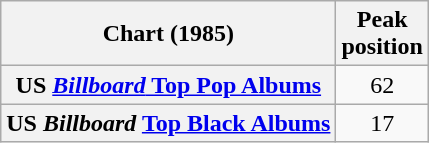<table class="wikitable sortable plainrowheaders" style="text-align:center">
<tr>
<th scope="col">Chart (1985)</th>
<th scope="col">Peak<br>position</th>
</tr>
<tr>
<th scope="row">US <a href='#'><em>Billboard</em> Top Pop Albums</a></th>
<td>62</td>
</tr>
<tr>
<th scope="row">US <em>Billboard</em> <a href='#'>Top Black Albums</a></th>
<td>17</td>
</tr>
</table>
